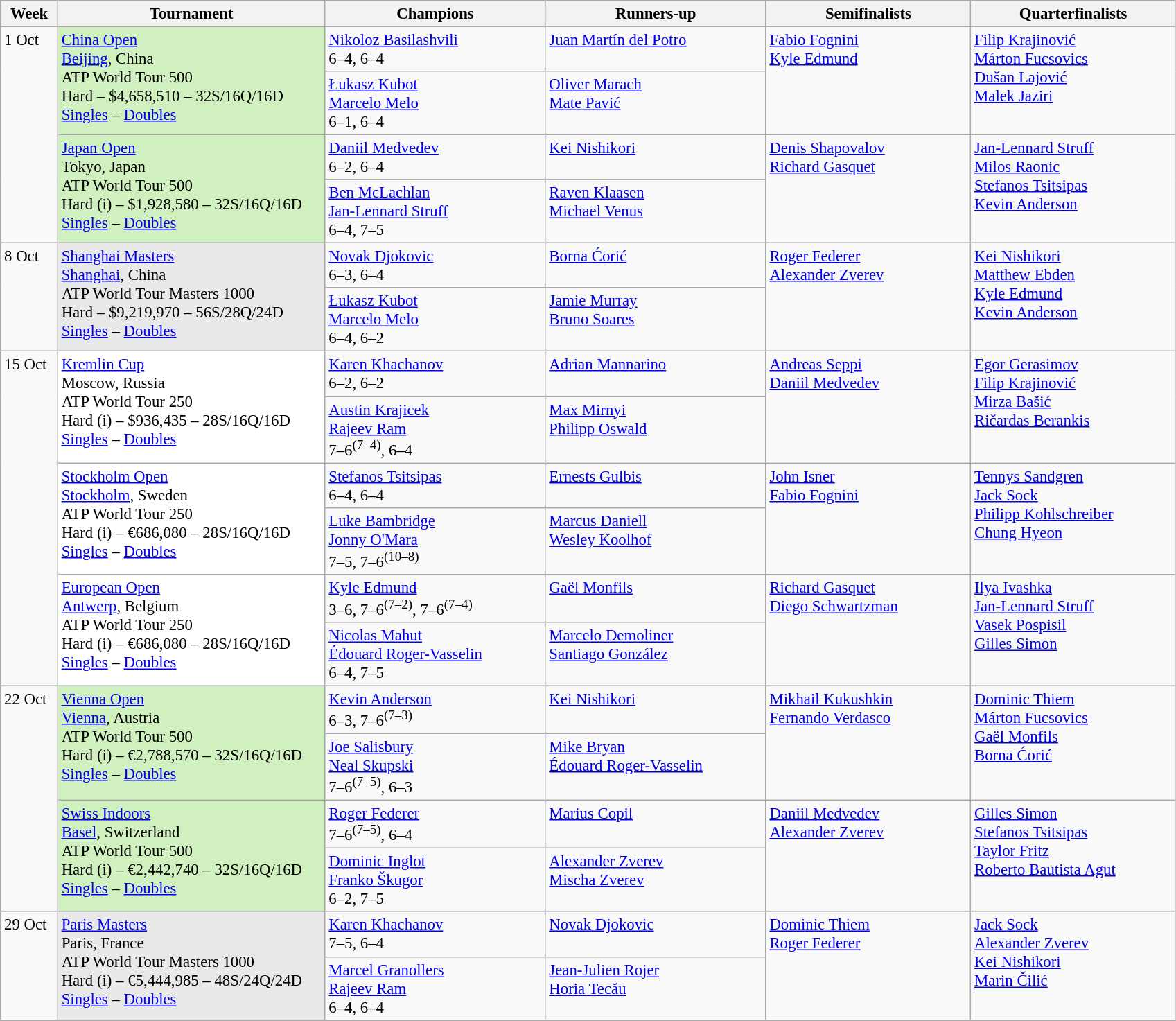<table class=wikitable style=font-size:95%>
<tr>
<th style="width:48px;">Week</th>
<th style="width:250px;">Tournament</th>
<th style="width:205px;">Champions</th>
<th style="width:205px;">Runners-up</th>
<th style="width:190px;">Semifinalists</th>
<th style="width:190px;">Quarterfinalists</th>
</tr>
<tr valign=top>
<td rowspan=4>1 Oct</td>
<td bgcolor=#d0f0c0 rowspan="2"><a href='#'>China Open</a><br> <a href='#'>Beijing</a>, China<br>ATP World Tour 500<br>Hard – $4,658,510 – 32S/16Q/16D<br><a href='#'>Singles</a> – <a href='#'>Doubles</a></td>
<td> <a href='#'>Nikoloz Basilashvili</a> <br> 6–4, 6–4</td>
<td> <a href='#'>Juan Martín del Potro</a></td>
<td rowspan=2> <a href='#'>Fabio Fognini</a> <br>  <a href='#'>Kyle Edmund</a></td>
<td rowspan=2> <a href='#'>Filip Krajinović</a> <br> <a href='#'>Márton Fucsovics</a> <br> <a href='#'>Dušan Lajović</a> <br> <a href='#'>Malek Jaziri</a></td>
</tr>
<tr valign=top>
<td> <a href='#'>Łukasz Kubot</a> <br>  <a href='#'>Marcelo Melo</a> <br> 6–1, 6–4</td>
<td> <a href='#'>Oliver Marach</a> <br>  <a href='#'>Mate Pavić</a></td>
</tr>
<tr valign=top>
<td bgcolor=#d0f0c0 rowspan="2"><a href='#'>Japan Open</a><br> Tokyo, Japan<br>ATP World Tour 500<br>Hard (i) – $1,928,580 – 32S/16Q/16D<br><a href='#'>Singles</a> – <a href='#'>Doubles</a></td>
<td> <a href='#'>Daniil Medvedev</a> <br> 6–2, 6–4</td>
<td> <a href='#'>Kei Nishikori</a></td>
<td rowspan=2> <a href='#'>Denis Shapovalov</a>  <br> <a href='#'>Richard Gasquet</a></td>
<td rowspan=2> <a href='#'>Jan-Lennard Struff</a> <br> <a href='#'>Milos Raonic</a> <br> <a href='#'>Stefanos Tsitsipas</a> <br> <a href='#'>Kevin Anderson</a></td>
</tr>
<tr valign=top>
<td> <a href='#'>Ben McLachlan</a> <br>  <a href='#'>Jan-Lennard Struff</a><br>6–4, 7–5</td>
<td> <a href='#'>Raven Klaasen</a> <br>  <a href='#'>Michael Venus</a></td>
</tr>
<tr valign=top>
<td rowspan=2>8 Oct</td>
<td style="background:#E9E9E9;" rowspan="2"><a href='#'>Shanghai Masters</a><br> <a href='#'>Shanghai</a>, China<br>ATP World Tour Masters 1000<br>Hard – $9,219,970 – 56S/28Q/24D<br><a href='#'>Singles</a> – <a href='#'>Doubles</a></td>
<td> <a href='#'>Novak Djokovic</a> <br> 6–3, 6–4</td>
<td> <a href='#'>Borna Ćorić</a></td>
<td rowspan=2> <a href='#'>Roger Federer</a>  <br> <a href='#'>Alexander Zverev</a></td>
<td rowspan=2> <a href='#'>Kei Nishikori</a> <br> <a href='#'>Matthew Ebden</a> <br> <a href='#'>Kyle Edmund</a> <br> <a href='#'>Kevin Anderson</a></td>
</tr>
<tr valign=top>
<td> <a href='#'>Łukasz Kubot</a> <br>  <a href='#'>Marcelo Melo</a> <br> 6–4, 6–2</td>
<td> <a href='#'>Jamie Murray</a> <br> <a href='#'>Bruno Soares</a></td>
</tr>
<tr valign=top>
<td rowspan=6>15 Oct</td>
<td bgcolor=#ffffff rowspan="2"><a href='#'>Kremlin Cup</a><br> Moscow, Russia<br>ATP World Tour 250<br>Hard (i) – $936,435 – 28S/16Q/16D<br><a href='#'>Singles</a> – <a href='#'>Doubles</a></td>
<td> <a href='#'>Karen Khachanov</a> <br> 6–2, 6–2</td>
<td> <a href='#'>Adrian Mannarino</a></td>
<td rowspan=2> <a href='#'>Andreas Seppi</a> <br>  <a href='#'>Daniil Medvedev</a></td>
<td rowspan=2> <a href='#'>Egor Gerasimov</a> <br> <a href='#'>Filip Krajinović</a> <br> <a href='#'>Mirza Bašić</a><br>  <a href='#'>Ričardas Berankis</a></td>
</tr>
<tr valign=top>
<td> <a href='#'>Austin Krajicek</a> <br>  <a href='#'>Rajeev Ram</a> <br> 7–6<sup>(7–4)</sup>, 6–4</td>
<td> <a href='#'>Max Mirnyi</a> <br>  <a href='#'>Philipp Oswald</a></td>
</tr>
<tr valign=top>
<td bgcolor=#ffffff rowspan="2"><a href='#'>Stockholm Open</a><br> <a href='#'>Stockholm</a>, Sweden<br>ATP World Tour 250<br>Hard (i) – €686,080 – 28S/16Q/16D<br><a href='#'>Singles</a> – <a href='#'>Doubles</a></td>
<td> <a href='#'>Stefanos Tsitsipas</a> <br> 6–4, 6–4</td>
<td> <a href='#'>Ernests Gulbis</a></td>
<td rowspan=2> <a href='#'>John Isner</a> <br>  <a href='#'>Fabio Fognini</a></td>
<td rowspan=2> <a href='#'>Tennys Sandgren</a> <br> <a href='#'>Jack Sock</a> <br> <a href='#'>Philipp Kohlschreiber</a> <br>  <a href='#'>Chung Hyeon</a></td>
</tr>
<tr valign=top>
<td> <a href='#'>Luke Bambridge</a> <br>  <a href='#'>Jonny O'Mara</a> <br> 7–5, 7–6<sup>(10–8)</sup></td>
<td> <a href='#'>Marcus Daniell</a> <br>  <a href='#'>Wesley Koolhof</a></td>
</tr>
<tr valign=top>
<td bgcolor=#ffffff rowspan="2"><a href='#'>European Open</a><br><a href='#'>Antwerp</a>, Belgium<br>ATP World Tour 250<br>Hard (i) – €686,080 – 28S/16Q/16D<br><a href='#'>Singles</a> – <a href='#'>Doubles</a></td>
<td> <a href='#'>Kyle Edmund</a> <br> 3–6, 7–6<sup>(7–2)</sup>, 7–6<sup>(7–4)</sup></td>
<td> <a href='#'>Gaël Monfils</a></td>
<td rowspan=2> <a href='#'>Richard Gasquet</a> <br>  <a href='#'>Diego Schwartzman</a></td>
<td rowspan=2> <a href='#'>Ilya Ivashka</a> <br> <a href='#'>Jan-Lennard Struff</a> <br> <a href='#'>Vasek Pospisil</a> <br>  <a href='#'>Gilles Simon</a></td>
</tr>
<tr valign=top>
<td> <a href='#'>Nicolas Mahut</a> <br>  <a href='#'>Édouard Roger-Vasselin</a> <br> 6–4, 7–5</td>
<td> <a href='#'>Marcelo Demoliner</a> <br>  <a href='#'>Santiago González</a></td>
</tr>
<tr valign=top>
<td rowspan=4>22 Oct</td>
<td bgcolor=#d0f0c0 rowspan="2"><a href='#'>Vienna Open</a><br> <a href='#'>Vienna</a>, Austria<br>ATP World Tour 500<br>Hard (i) – €2,788,570 – 32S/16Q/16D<br><a href='#'>Singles</a> – <a href='#'>Doubles</a></td>
<td> <a href='#'>Kevin Anderson</a> <br>6–3, 7–6<sup>(7–3)</sup></td>
<td> <a href='#'>Kei Nishikori</a></td>
<td rowspan=2> <a href='#'>Mikhail Kukushkin</a> <br>  <a href='#'>Fernando Verdasco</a></td>
<td rowspan=2> <a href='#'>Dominic Thiem</a> <br>   <a href='#'>Márton Fucsovics</a> <br> <a href='#'>Gaël Monfils</a> <br>  <a href='#'>Borna Ćorić</a></td>
</tr>
<tr valign=top>
<td> <a href='#'>Joe Salisbury</a> <br>  <a href='#'>Neal Skupski</a> <br> 7–6<sup>(7–5)</sup>, 6–3</td>
<td> <a href='#'>Mike Bryan</a> <br>  <a href='#'>Édouard Roger-Vasselin</a></td>
</tr>
<tr valign=top>
<td bgcolor=#d0f0c0 rowspan="2"><a href='#'>Swiss Indoors</a><br> <a href='#'>Basel</a>, Switzerland<br>ATP World Tour 500<br>Hard (i) – €2,442,740 – 32S/16Q/16D<br><a href='#'>Singles</a> – <a href='#'>Doubles</a></td>
<td> <a href='#'>Roger Federer</a> <br> 7–6<sup>(7–5)</sup>, 6–4</td>
<td> <a href='#'>Marius Copil</a></td>
<td rowspan=2> <a href='#'>Daniil Medvedev</a> <br>  <a href='#'>Alexander Zverev</a></td>
<td rowspan=2> <a href='#'>Gilles Simon</a><br> <a href='#'>Stefanos Tsitsipas</a> <br> <a href='#'>Taylor Fritz</a> <br>  <a href='#'>Roberto Bautista Agut</a></td>
</tr>
<tr valign=top>
<td> <a href='#'>Dominic Inglot</a> <br>  <a href='#'>Franko Škugor</a> <br> 6–2, 7–5</td>
<td> <a href='#'>Alexander Zverev</a> <br>  <a href='#'>Mischa Zverev</a></td>
</tr>
<tr valign=top>
<td rowspan=2>29 Oct</td>
<td bgcolor=#E9E9E9 rowspan="2"><a href='#'>Paris Masters</a><br> Paris, France<br>ATP World Tour Masters 1000<br>Hard (i) – €5,444,985 – 48S/24Q/24D <br><a href='#'>Singles</a> – <a href='#'>Doubles</a></td>
<td> <a href='#'>Karen Khachanov</a> <br> 7–5, 6–4</td>
<td> <a href='#'>Novak Djokovic</a></td>
<td rowspan=2> <a href='#'>Dominic Thiem</a> <br>  <a href='#'>Roger Federer</a></td>
<td rowspan=2> <a href='#'>Jack Sock</a> <br> <a href='#'>Alexander Zverev</a> <br> <a href='#'>Kei Nishikori</a> <br>  <a href='#'>Marin Čilić</a></td>
</tr>
<tr valign=top>
<td> <a href='#'>Marcel Granollers</a> <br>  <a href='#'>Rajeev Ram</a> <br> 6–4, 6–4</td>
<td> <a href='#'>Jean-Julien Rojer</a> <br>  <a href='#'>Horia Tecău</a></td>
</tr>
<tr valign=top>
</tr>
</table>
